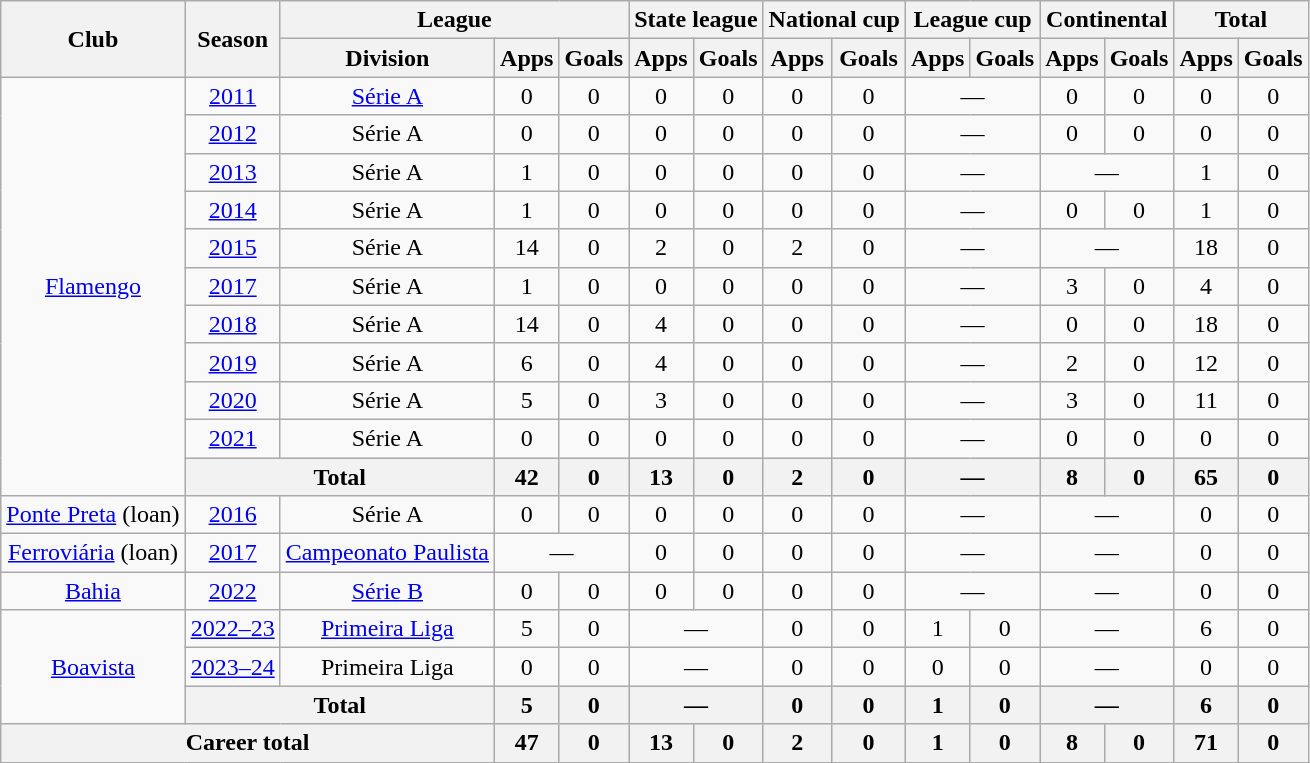<table class="wikitable" style="text-align: center;">
<tr>
<th rowspan="2">Club</th>
<th rowspan="2">Season</th>
<th colspan="3">League</th>
<th colspan="2">State league</th>
<th colspan="2">National cup</th>
<th colspan="2">League cup</th>
<th colspan="2">Continental</th>
<th colspan="2">Total</th>
</tr>
<tr>
<th>Division</th>
<th>Apps</th>
<th>Goals</th>
<th>Apps</th>
<th>Goals</th>
<th>Apps</th>
<th>Goals</th>
<th>Apps</th>
<th>Goals</th>
<th>Apps</th>
<th>Goals</th>
<th>Apps</th>
<th>Goals</th>
</tr>
<tr>
<td rowspan="11" valign="center"><a href='#'>Flamengo</a></td>
<td><a href='#'>2011</a></td>
<td valign="center"><a href='#'>Série A</a></td>
<td>0</td>
<td>0</td>
<td>0</td>
<td>0</td>
<td>0</td>
<td>0</td>
<td colspan="2">—</td>
<td>0</td>
<td>0</td>
<td>0</td>
<td>0</td>
</tr>
<tr>
<td><a href='#'>2012</a></td>
<td>Série A</td>
<td>0</td>
<td>0</td>
<td>0</td>
<td>0</td>
<td>0</td>
<td>0</td>
<td colspan="2">—</td>
<td>0</td>
<td>0</td>
<td>0</td>
<td>0</td>
</tr>
<tr>
<td><a href='#'>2013</a></td>
<td>Série A</td>
<td>1</td>
<td>0</td>
<td>0</td>
<td>0</td>
<td>0</td>
<td>0</td>
<td colspan="2">—</td>
<td colspan="2">—</td>
<td>1</td>
<td>0</td>
</tr>
<tr>
<td><a href='#'>2014</a></td>
<td>Série A</td>
<td>1</td>
<td>0</td>
<td>0</td>
<td>0</td>
<td>0</td>
<td>0</td>
<td colspan="2">—</td>
<td>0</td>
<td>0</td>
<td>1</td>
<td>0</td>
</tr>
<tr>
<td><a href='#'>2015</a></td>
<td>Série A</td>
<td>14</td>
<td>0</td>
<td>2</td>
<td>0</td>
<td>2</td>
<td>0</td>
<td colspan="2">—</td>
<td colspan="2">—</td>
<td>18</td>
<td>0</td>
</tr>
<tr>
<td><a href='#'>2017</a></td>
<td>Série A</td>
<td>1</td>
<td>0</td>
<td>0</td>
<td>0</td>
<td>0</td>
<td>0</td>
<td colspan="2">—</td>
<td>3</td>
<td>0</td>
<td>4</td>
<td>0</td>
</tr>
<tr>
<td><a href='#'>2018</a></td>
<td>Série A</td>
<td>14</td>
<td>0</td>
<td>4</td>
<td>0</td>
<td>0</td>
<td>0</td>
<td colspan="2">—</td>
<td>0</td>
<td>0</td>
<td>18</td>
<td>0</td>
</tr>
<tr>
<td><a href='#'>2019</a></td>
<td>Série A</td>
<td>6</td>
<td>0</td>
<td>4</td>
<td>0</td>
<td>0</td>
<td>0</td>
<td colspan="2">—</td>
<td>2</td>
<td>0</td>
<td>12</td>
<td>0</td>
</tr>
<tr>
<td><a href='#'>2020</a></td>
<td>Série A</td>
<td>5</td>
<td>0</td>
<td>3</td>
<td>0</td>
<td>0</td>
<td>0</td>
<td colspan="2">—</td>
<td>3</td>
<td>0</td>
<td>11</td>
<td>0</td>
</tr>
<tr>
<td><a href='#'>2021</a></td>
<td>Série A</td>
<td>0</td>
<td>0</td>
<td>0</td>
<td>0</td>
<td>0</td>
<td>0</td>
<td colspan="2">—</td>
<td>0</td>
<td>0</td>
<td>0</td>
<td>0</td>
</tr>
<tr>
<th colspan="2">Total</th>
<th>42</th>
<th>0</th>
<th>13</th>
<th>0</th>
<th>2</th>
<th>0</th>
<th colspan="2">—</th>
<th>8</th>
<th>0</th>
<th>65</th>
<th>0</th>
</tr>
<tr>
<td valign="center"><a href='#'>Ponte Preta</a> (loan)</td>
<td><a href='#'>2016</a></td>
<td valign="center">Série A</td>
<td>0</td>
<td>0</td>
<td>0</td>
<td>0</td>
<td>0</td>
<td>0</td>
<td colspan="2">—</td>
<td colspan="2">—</td>
<td>0</td>
<td>0</td>
</tr>
<tr>
<td valign="center"><a href='#'>Ferroviária</a> (loan)</td>
<td><a href='#'>2017</a></td>
<td valign="center"><a href='#'>Campeonato Paulista</a></td>
<td colspan="2">—</td>
<td>0</td>
<td>0</td>
<td>0</td>
<td>0</td>
<td colspan="2">—</td>
<td colspan="2">—</td>
<td>0</td>
<td>0</td>
</tr>
<tr>
<td><a href='#'>Bahia</a></td>
<td><a href='#'>2022</a></td>
<td><a href='#'>Série B</a></td>
<td>0</td>
<td>0</td>
<td>0</td>
<td>0</td>
<td>0</td>
<td>0</td>
<td colspan="2">—</td>
<td colspan="2">—</td>
<td>0</td>
<td>0</td>
</tr>
<tr>
<td rowspan="3"><a href='#'>Boavista</a></td>
<td><a href='#'>2022–23</a></td>
<td><a href='#'>Primeira Liga</a></td>
<td>5</td>
<td>0</td>
<td colspan="2">—</td>
<td>0</td>
<td>0</td>
<td>1</td>
<td>0</td>
<td colspan="2">—</td>
<td>6</td>
<td>0</td>
</tr>
<tr>
<td><a href='#'>2023–24</a></td>
<td>Primeira Liga</td>
<td>0</td>
<td>0</td>
<td colspan="2">—</td>
<td>0</td>
<td>0</td>
<td>0</td>
<td>0</td>
<td colspan="2">—</td>
<td>0</td>
<td>0</td>
</tr>
<tr>
<th colspan="2">Total</th>
<th>5</th>
<th>0</th>
<th colspan="2">—</th>
<th>0</th>
<th>0</th>
<th>1</th>
<th>0</th>
<th colspan="2">—</th>
<th>6</th>
<th>0</th>
</tr>
<tr>
<th colspan="3"><strong>Career total</strong></th>
<th>47</th>
<th>0</th>
<th>13</th>
<th>0</th>
<th>2</th>
<th>0</th>
<th>1</th>
<th>0</th>
<th>8</th>
<th>0</th>
<th>71</th>
<th>0</th>
</tr>
</table>
